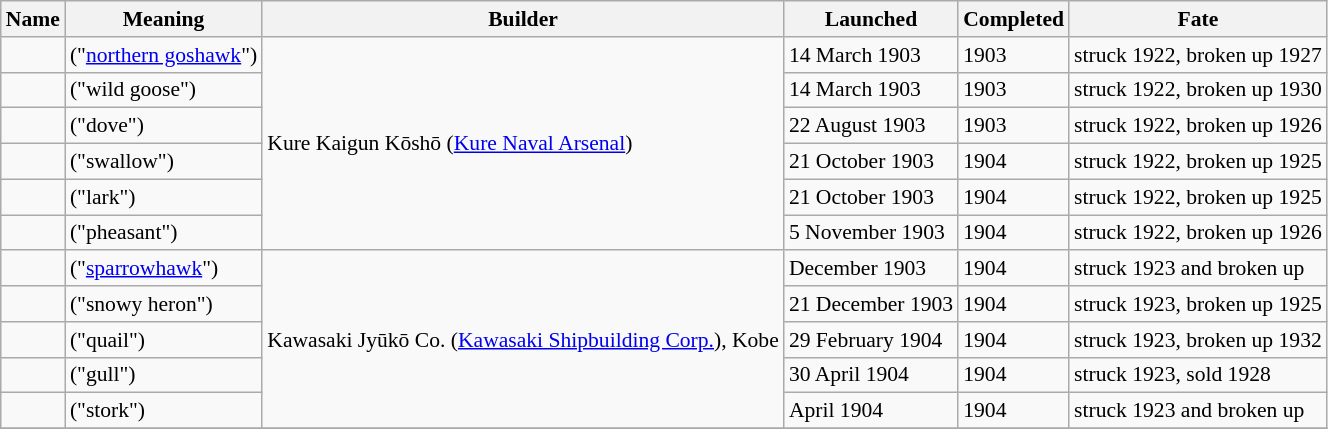<table class="wikitable" style="font-size:90%;">
<tr>
<th>Name</th>
<th>Meaning</th>
<th>Builder</th>
<th>Launched</th>
<th>Completed</th>
<th>Fate</th>
</tr>
<tr>
<td></td>
<td>("<a href='#'>northern goshawk</a>")</td>
<td rowspan=6>Kure Kaigun Kōshō (<a href='#'>Kure Naval Arsenal</a>)</td>
<td>14 March 1903</td>
<td>1903</td>
<td>struck 1922, broken up 1927</td>
</tr>
<tr>
<td></td>
<td>("wild goose")</td>
<td>14 March 1903</td>
<td>1903</td>
<td>struck 1922, broken up 1930</td>
</tr>
<tr>
<td></td>
<td>("dove")</td>
<td>22 August 1903</td>
<td>1903</td>
<td>struck 1922, broken up 1926</td>
</tr>
<tr>
<td></td>
<td>("swallow")</td>
<td>21 October 1903</td>
<td>1904</td>
<td>struck 1922, broken up 1925</td>
</tr>
<tr>
<td></td>
<td>("lark")</td>
<td>21 October 1903</td>
<td>1904</td>
<td>struck 1922, broken up 1925</td>
</tr>
<tr>
<td></td>
<td>("pheasant")</td>
<td>5 November 1903</td>
<td>1904</td>
<td>struck 1922, broken up 1926</td>
</tr>
<tr>
<td></td>
<td>("<a href='#'>sparrowhawk</a>")</td>
<td rowspan=5>Kawasaki Jyūkō Co. (<a href='#'>Kawasaki Shipbuilding Corp.</a>), Kobe</td>
<td>December 1903</td>
<td>1904</td>
<td>struck 1923 and broken up</td>
</tr>
<tr>
<td></td>
<td>("snowy heron")</td>
<td>21 December 1903</td>
<td>1904</td>
<td>struck 1923, broken up 1925</td>
</tr>
<tr>
<td></td>
<td>("quail")</td>
<td>29 February 1904</td>
<td>1904</td>
<td>struck 1923, broken up 1932</td>
</tr>
<tr>
<td></td>
<td>("gull")</td>
<td>30 April 1904</td>
<td>1904</td>
<td>struck 1923, sold 1928</td>
</tr>
<tr>
<td></td>
<td>("stork")</td>
<td>April 1904</td>
<td>1904</td>
<td>struck 1923 and broken up</td>
</tr>
<tr>
</tr>
</table>
